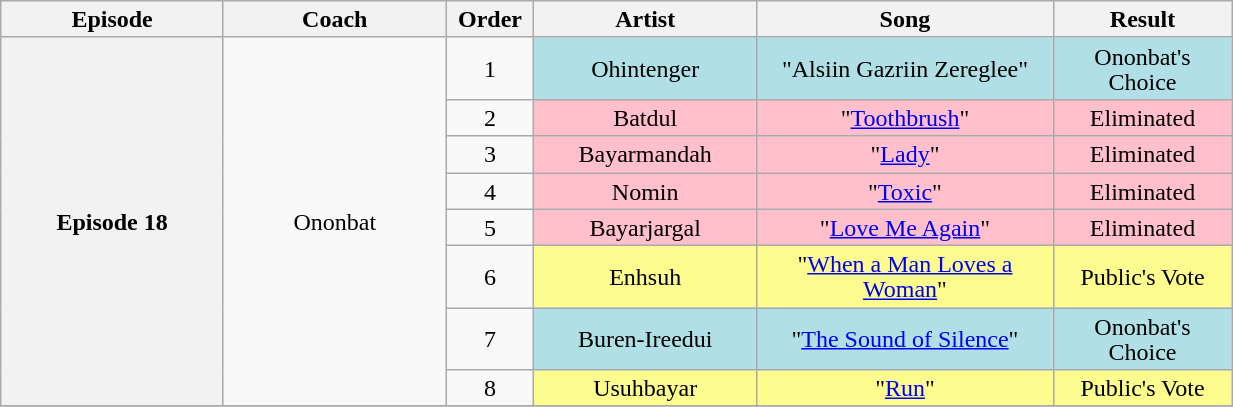<table class="wikitable" style="text-align:center; line-height:17px; width:65%;">
<tr>
<th width="15%">Episode</th>
<th width="15%">Coach</th>
<th width="05%">Order</th>
<th width="15%">Artist</th>
<th width="20%">Song</th>
<th width="12%">Result</th>
</tr>
<tr>
<th rowspan="8">Episode 18<br><small></small></th>
<td rowspan="8">Ononbat</td>
<td>1</td>
<td style="background:#B0E0E6;">Ohintenger</td>
<td style="background:#B0E0E6;">"Alsiin Gazriin Zereglee"</td>
<td style="background:#B0E0E6;">Ononbat's Choice</td>
</tr>
<tr>
<td>2</td>
<td style="background:pink;">Batdul</td>
<td style="background:pink;">"<a href='#'>Toothbrush</a>"</td>
<td style="background:pink;">Eliminated</td>
</tr>
<tr>
<td>3</td>
<td style="background:pink;">Bayarmandah</td>
<td style="background:pink;">"<a href='#'>Lady</a>"</td>
<td style="background:pink;">Eliminated</td>
</tr>
<tr>
<td>4</td>
<td style="background:pink;">Nomin</td>
<td style="background:pink;">"<a href='#'>Toxic</a>"</td>
<td style="background:pink;">Eliminated</td>
</tr>
<tr>
<td>5</td>
<td style="background:pink;">Bayarjargal</td>
<td style="background:pink;">"<a href='#'>Love Me Again</a>"</td>
<td style="background:pink;">Eliminated</td>
</tr>
<tr>
<td>6</td>
<td style="background:#fdfc8f;">Enhsuh</td>
<td style="background:#fdfc8f;">"<a href='#'>When a Man Loves a Woman</a>"</td>
<td style="background:#fdfc8f;">Public's Vote</td>
</tr>
<tr>
<td>7</td>
<td style="background:#B0E0E6;">Buren-Ireedui</td>
<td style="background:#B0E0E6;">"<a href='#'>The Sound of Silence</a>"</td>
<td style="background:#B0E0E6;">Ononbat's Choice</td>
</tr>
<tr>
<td>8</td>
<td style="background:#fdfc8f;">Usuhbayar</td>
<td style="background:#fdfc8f;">"<a href='#'>Run</a>"</td>
<td style="background:#fdfc8f;">Public's Vote</td>
</tr>
<tr>
</tr>
</table>
